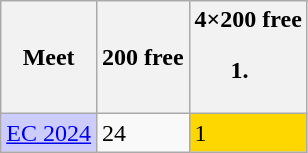<table class="sortable wikitable">
<tr>
<th>Meet</th>
<th class="unsortable">200 free</th>
<th class="unsortable">4×200 free<br><ol><li></li></ol></th>
</tr>
<tr>
<td style="background:#ccccff"><a href='#'>EC 2024</a></td>
<td>24</td>
<td style="background:gold">1</td>
</tr>
</table>
